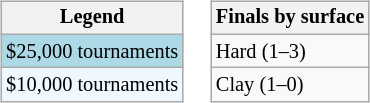<table>
<tr valign=top>
<td><br><table class="wikitable" style=font-size:85%;>
<tr>
<th>Legend</th>
</tr>
<tr style="background:lightblue;">
<td>$25,000 tournaments</td>
</tr>
<tr style="background:#f0f8ff;">
<td>$10,000 tournaments</td>
</tr>
</table>
</td>
<td><br><table class="wikitable" style=font-size:85%;>
<tr>
<th>Finals by surface</th>
</tr>
<tr>
<td>Hard (1–3)</td>
</tr>
<tr>
<td>Clay (1–0)</td>
</tr>
</table>
</td>
</tr>
</table>
